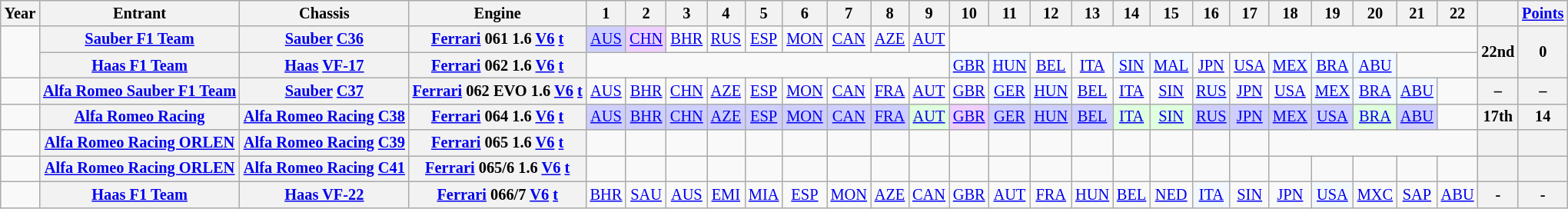<table class="wikitable" style="text-align:center; font-size:85%">
<tr>
<th>Year</th>
<th>Entrant</th>
<th>Chassis</th>
<th>Engine</th>
<th>1</th>
<th>2</th>
<th>3</th>
<th>4</th>
<th>5</th>
<th>6</th>
<th>7</th>
<th>8</th>
<th>9</th>
<th>10</th>
<th>11</th>
<th>12</th>
<th>13</th>
<th>14</th>
<th>15</th>
<th>16</th>
<th>17</th>
<th>18</th>
<th>19</th>
<th>20</th>
<th>21</th>
<th>22</th>
<th></th>
<th><a href='#'>Points</a></th>
</tr>
<tr>
<td id=2017 rowspan=2></td>
<th nowrap><a href='#'>Sauber F1 Team</a></th>
<th nowrap><a href='#'>Sauber</a> <a href='#'>C36</a></th>
<th nowrap><a href='#'>Ferrari</a> 061 1.6 <a href='#'>V6</a> <a href='#'>t</a></th>
<td style="background:#CFCFFF;"><a href='#'>AUS</a><br></td>
<td style="background:#EFCFFF;"><a href='#'>CHN</a><br></td>
<td><a href='#'>BHR</a></td>
<td><a href='#'>RUS</a></td>
<td><a href='#'>ESP</a></td>
<td><a href='#'>MON</a></td>
<td><a href='#'>CAN</a></td>
<td><a href='#'>AZE</a></td>
<td><a href='#'>AUT</a></td>
<td colspan=13></td>
<th rowspan=2>22nd</th>
<th rowspan=2>0</th>
</tr>
<tr>
<th nowrap><a href='#'>Haas F1 Team</a></th>
<th nowrap><a href='#'>Haas</a> <a href='#'>VF-17</a></th>
<th nowrap><a href='#'>Ferrari</a> 062 1.6 <a href='#'>V6</a> <a href='#'>t</a></th>
<td colspan=9></td>
<td style="background:#F1F8FF;"><a href='#'>GBR</a><br></td>
<td style="background:#F1F8FF;"><a href='#'>HUN</a><br></td>
<td><a href='#'>BEL</a></td>
<td><a href='#'>ITA</a></td>
<td style="background:#F1F8FF;"><a href='#'>SIN</a><br></td>
<td style="background:#F1F8FF;"><a href='#'>MAL</a><br></td>
<td><a href='#'>JPN</a></td>
<td><a href='#'>USA</a></td>
<td style="background:#F1F8FF;"><a href='#'>MEX</a><br></td>
<td style="background:#F1F8FF;"><a href='#'>BRA</a><br></td>
<td style="background:#F1F8FF;"><a href='#'>ABU</a><br></td>
<td colspan=2></td>
</tr>
<tr>
<td></td>
<th nowrap><a href='#'>Alfa Romeo Sauber F1 Team</a></th>
<th nowrap><a href='#'>Sauber</a> <a href='#'>C37</a></th>
<th nowrap><a href='#'>Ferrari</a> 062 EVO 1.6 <a href='#'>V6</a> <a href='#'>t</a></th>
<td><a href='#'>AUS</a></td>
<td><a href='#'>BHR</a></td>
<td><a href='#'>CHN</a></td>
<td><a href='#'>AZE</a></td>
<td><a href='#'>ESP</a></td>
<td><a href='#'>MON</a></td>
<td><a href='#'>CAN</a></td>
<td><a href='#'>FRA</a></td>
<td><a href='#'>AUT</a></td>
<td><a href='#'>GBR</a></td>
<td style="background:#F1F8FF;"><a href='#'>GER</a><br></td>
<td style="background:#F1F8FF;"><a href='#'>HUN</a><br></td>
<td><a href='#'>BEL</a></td>
<td><a href='#'>ITA</a></td>
<td><a href='#'>SIN</a></td>
<td style="background:#F1F8FF;"><a href='#'>RUS</a><br></td>
<td><a href='#'>JPN</a></td>
<td><a href='#'>USA</a></td>
<td style="background:#F1F8FF;"><a href='#'>MEX</a><br></td>
<td style="background:#F1F8FF;"><a href='#'>BRA</a><br></td>
<td style="background:#F1F8FF;"><a href='#'>ABU</a><br></td>
<td></td>
<th>–</th>
<th>–</th>
</tr>
<tr>
<td id=2019R></td>
<th nowrap><a href='#'>Alfa Romeo Racing</a></th>
<th nowrap><a href='#'>Alfa Romeo Racing</a> <a href='#'>C38</a></th>
<th nowrap><a href='#'>Ferrari</a> 064 1.6 <a href='#'>V6</a> <a href='#'>t</a></th>
<td style="background:#CFCFFF;"><a href='#'>AUS</a><br></td>
<td style="background:#CFCFFF;"><a href='#'>BHR</a><br></td>
<td style="background:#CFCFFF;"><a href='#'>CHN</a><br></td>
<td style="background:#CFCFFF;"><a href='#'>AZE</a><br></td>
<td style="background:#CFCFFF;"><a href='#'>ESP</a><br></td>
<td style="background:#CFCFFF;"><a href='#'>MON</a><br></td>
<td style="background:#CFCFFF;"><a href='#'>CAN</a><br></td>
<td style="background:#CFCFFF;"><a href='#'>FRA</a><br></td>
<td style="background:#DFFFDF;"><a href='#'>AUT</a><br></td>
<td style="background:#EFCFFF;"><a href='#'>GBR</a><br></td>
<td style="background:#CFCFFF;"><a href='#'>GER</a><br></td>
<td style="background:#CFCFFF;"><a href='#'>HUN</a><br></td>
<td style="background:#CFCFFF;"><a href='#'>BEL</a><br></td>
<td style="background:#DFFFDF;"><a href='#'>ITA</a><br></td>
<td style="background:#DFFFDF;"><a href='#'>SIN</a><br></td>
<td style="background:#CFCFFF;"><a href='#'>RUS</a><br></td>
<td style="background:#CFCFFF;"><a href='#'>JPN</a><br></td>
<td style="background:#CFCFFF;"><a href='#'>MEX</a><br></td>
<td style="background:#CFCFFF;"><a href='#'>USA</a><br></td>
<td style="background:#DFFFDF;"><a href='#'>BRA</a><br></td>
<td style="background:#CFCFFF;"><a href='#'>ABU</a><br></td>
<td></td>
<th>17th</th>
<th>14</th>
</tr>
<tr>
<td id=2020R></td>
<th nowrap><a href='#'>Alfa Romeo Racing ORLEN</a></th>
<th nowrap><a href='#'>Alfa Romeo Racing</a> <a href='#'>C39</a></th>
<th nowrap><a href='#'>Ferrari</a> 065 1.6 <a href='#'>V6</a> <a href='#'>t</a></th>
<td></td>
<td></td>
<td></td>
<td></td>
<td></td>
<td></td>
<td></td>
<td></td>
<td></td>
<td></td>
<td></td>
<td></td>
<td></td>
<td></td>
<td></td>
<td></td>
<td></td>
<td colspan=5></td>
<th></th>
<th></th>
</tr>
<tr>
<td id=2021R></td>
<th nowrap><a href='#'>Alfa Romeo Racing ORLEN</a></th>
<th nowrap><a href='#'>Alfa Romeo Racing</a> <a href='#'>C41</a></th>
<th nowrap><a href='#'>Ferrari</a> 065/6 1.6 <a href='#'>V6</a> <a href='#'>t</a></th>
<td></td>
<td></td>
<td></td>
<td></td>
<td></td>
<td></td>
<td></td>
<td></td>
<td></td>
<td></td>
<td></td>
<td></td>
<td></td>
<td></td>
<td></td>
<td></td>
<td></td>
<td></td>
<td></td>
<td></td>
<td></td>
<td></td>
<th></th>
<th></th>
</tr>
<tr>
<td></td>
<th nowrap><a href='#'>Haas F1 Team</a></th>
<th nowrap><a href='#'>Haas VF-22</a></th>
<th nowrap><a href='#'>Ferrari</a> 066/7 <a href='#'>V6</a> <a href='#'>t</a></th>
<td><a href='#'>BHR</a></td>
<td><a href='#'>SAU</a></td>
<td><a href='#'>AUS</a></td>
<td><a href='#'>EMI</a></td>
<td><a href='#'>MIA</a></td>
<td><a href='#'>ESP</a></td>
<td><a href='#'>MON</a></td>
<td><a href='#'>AZE</a></td>
<td><a href='#'>CAN</a></td>
<td><a href='#'>GBR</a></td>
<td><a href='#'>AUT</a></td>
<td><a href='#'>FRA</a></td>
<td><a href='#'>HUN</a></td>
<td><a href='#'>BEL</a></td>
<td><a href='#'>NED</a></td>
<td style="background:#F1F8FF;"><a href='#'>ITA</a><br></td>
<td><a href='#'>SIN</a></td>
<td><a href='#'>JPN</a></td>
<td style="background:#F1F8FF;"><a href='#'>USA</a><br></td>
<td><a href='#'>MXC</a></td>
<td><a href='#'>SAP</a></td>
<td><a href='#'>ABU</a></td>
<th>-</th>
<th>-</th>
</tr>
</table>
